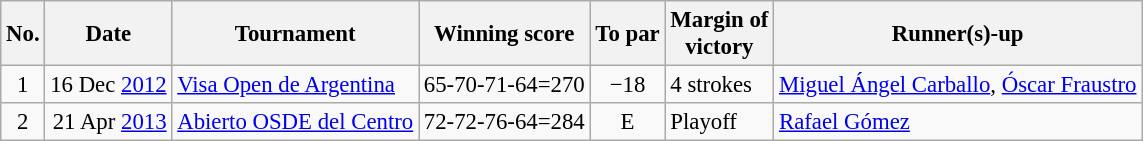<table class="wikitable" style="font-size:95%;">
<tr>
<th>No.</th>
<th>Date</th>
<th>Tournament</th>
<th>Winning score</th>
<th>To par</th>
<th>Margin of<br>victory</th>
<th>Runner(s)-up</th>
</tr>
<tr>
<td align=center>1</td>
<td align=right>16 Dec <a href='#'>2012</a></td>
<td><a href='#'>Visa Open de Argentina</a></td>
<td>65-70-71-64=270</td>
<td align=center>−18</td>
<td>4 strokes</td>
<td> <a href='#'>Miguel Ángel Carballo</a>,  <a href='#'>Óscar Fraustro</a></td>
</tr>
<tr>
<td align=center>2</td>
<td align=right>21 Apr <a href='#'>2013</a></td>
<td><a href='#'>Abierto OSDE del Centro</a></td>
<td>72-72-76-64=284</td>
<td align=center>E</td>
<td>Playoff</td>
<td> <a href='#'>Rafael Gómez</a></td>
</tr>
</table>
